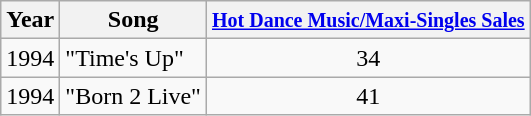<table class="wikitable">
<tr>
<th>Year</th>
<th>Song</th>
<th><small><a href='#'>Hot Dance Music/Maxi-Singles Sales</a></small></th>
</tr>
<tr>
<td>1994</td>
<td>"Time's Up"</td>
<td align=center>34</td>
</tr>
<tr>
<td>1994</td>
<td>"Born 2 Live"</td>
<td align=center>41</td>
</tr>
</table>
